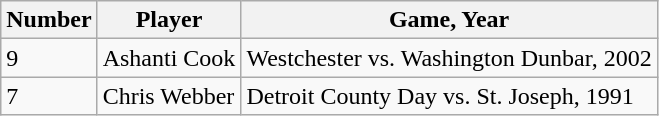<table class="wikitable">
<tr>
<th>Number</th>
<th>Player</th>
<th>Game, Year</th>
</tr>
<tr>
<td>9</td>
<td>Ashanti Cook</td>
<td>Westchester vs. Washington Dunbar, 2002</td>
</tr>
<tr>
<td>7</td>
<td>Chris Webber</td>
<td>Detroit County Day vs. St. Joseph, 1991</td>
</tr>
</table>
